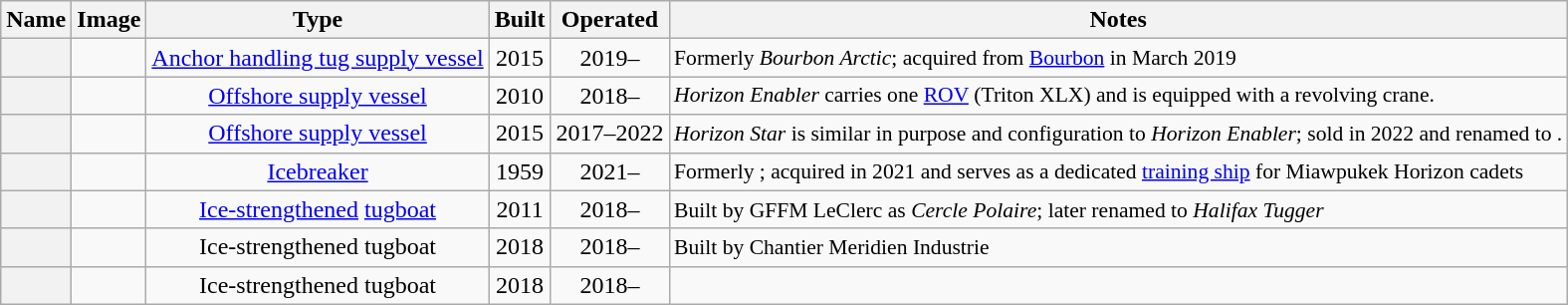<table class="wikitable sortable" style="font-size:100%;text-align:center;">
<tr>
<th>Name</th>
<th class="unsortable">Image</th>
<th>Type</th>
<th>Built</th>
<th>Operated</th>
<th class="unsortable">Notes</th>
</tr>
<tr>
<th></th>
<td></td>
<td><a href='#'>Anchor handling tug supply vessel</a></td>
<td>2015</td>
<td>2019–</td>
<td style="font-size:90%;text-align:left;">Formerly <em>Bourbon Arctic</em>; acquired from <a href='#'>Bourbon</a> in March 2019</td>
</tr>
<tr>
<th></th>
<td></td>
<td><a href='#'>Offshore supply vessel</a></td>
<td>2010</td>
<td>2018–</td>
<td style="font-size:90%;text-align:left;"><em>Horizon Enabler</em> carries one <a href='#'>ROV</a> (Triton XLX) and is equipped with a  revolving crane.</td>
</tr>
<tr>
<th></th>
<td></td>
<td><a href='#'>Offshore supply vessel</a></td>
<td>2015</td>
<td>2017–2022</td>
<td style="font-size:90%;text-align:left;"><em>Horizon Star</em> is similar in purpose and configuration to <em>Horizon Enabler</em>; sold in 2022 and renamed to .</td>
</tr>
<tr>
<th></th>
<td></td>
<td><a href='#'>Icebreaker</a></td>
<td>1959</td>
<td>2021–</td>
<td style="font-size:90%;text-align:left;">Formerly ; acquired in 2021 and serves as a dedicated <a href='#'>training ship</a> for Miawpukek Horizon cadets</td>
</tr>
<tr>
<th></th>
<td></td>
<td><a href='#'>Ice-strengthened</a> <a href='#'>tugboat</a></td>
<td>2011</td>
<td>2018–</td>
<td style="font-size:90%;text-align:left;">Built by GFFM LeClerc as <em>Cercle Polaire</em>; later renamed to <em>Halifax Tugger</em></td>
</tr>
<tr>
<th></th>
<td></td>
<td>Ice-strengthened tugboat</td>
<td>2018</td>
<td>2018–</td>
<td style="font-size:90%;text-align:left;">Built by Chantier Meridien Industrie</td>
</tr>
<tr>
<th></th>
<td></td>
<td>Ice-strengthened tugboat</td>
<td>2018</td>
<td>2018–</td>
<td style="font-size:90%;text-align:left;"></td>
</tr>
</table>
